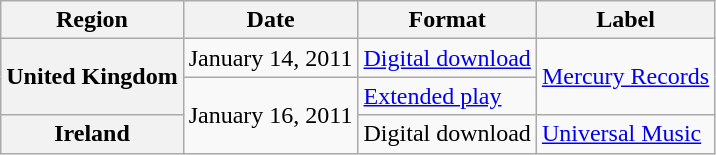<table class="wikitable plainrowheaders">
<tr>
<th scope="col">Region</th>
<th scope="col">Date</th>
<th scope="col">Format</th>
<th scope="col">Label</th>
</tr>
<tr>
<th scope="row" rowspan="2">United Kingdom</th>
<td>January 14, 2011</td>
<td><a href='#'>Digital download</a></td>
<td rowspan="2"><a href='#'>Mercury Records</a></td>
</tr>
<tr>
<td rowspan="2">January 16, 2011</td>
<td><a href='#'>Extended play</a></td>
</tr>
<tr>
<th scope="row">Ireland</th>
<td rowspan="2">Digital download</td>
<td><a href='#'>Universal Music</a></td>
</tr>
</table>
